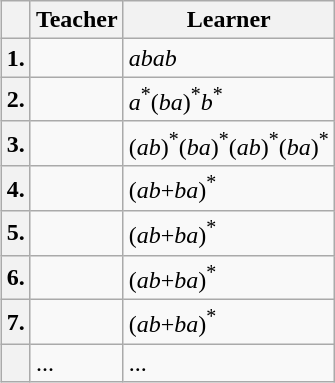<table class="wikitable" style="float: right">
<tr>
<th></th>
<th>Teacher</th>
<th>Learner</th>
</tr>
<tr>
<th>1.</th>
<td></td>
<td><em>abab</em></td>
</tr>
<tr>
<th>2.</th>
<td></td>
<td><em>a</em><sup>*</sup>(<em>ba</em>)<sup>*</sup><em>b</em><sup>*</sup></td>
</tr>
<tr>
<th>3.</th>
<td></td>
<td>(<em>ab</em>)<sup>*</sup>(<em>ba</em>)<sup>*</sup>(<em>ab</em>)<sup>*</sup>(<em>ba</em>)<sup>*</sup></td>
</tr>
<tr>
<th>4.</th>
<td></td>
<td>(<em>ab</em>+<em>ba</em>)<sup>*</sup></td>
</tr>
<tr>
<th>5.</th>
<td></td>
<td>(<em>ab</em>+<em>ba</em>)<sup>*</sup></td>
</tr>
<tr>
<th>6.</th>
<td></td>
<td>(<em>ab</em>+<em>ba</em>)<sup>*</sup></td>
</tr>
<tr>
<th>7.</th>
<td></td>
<td>(<em>ab</em>+<em>ba</em>)<sup>*</sup></td>
</tr>
<tr>
<th></th>
<td>...</td>
<td>...</td>
</tr>
</table>
